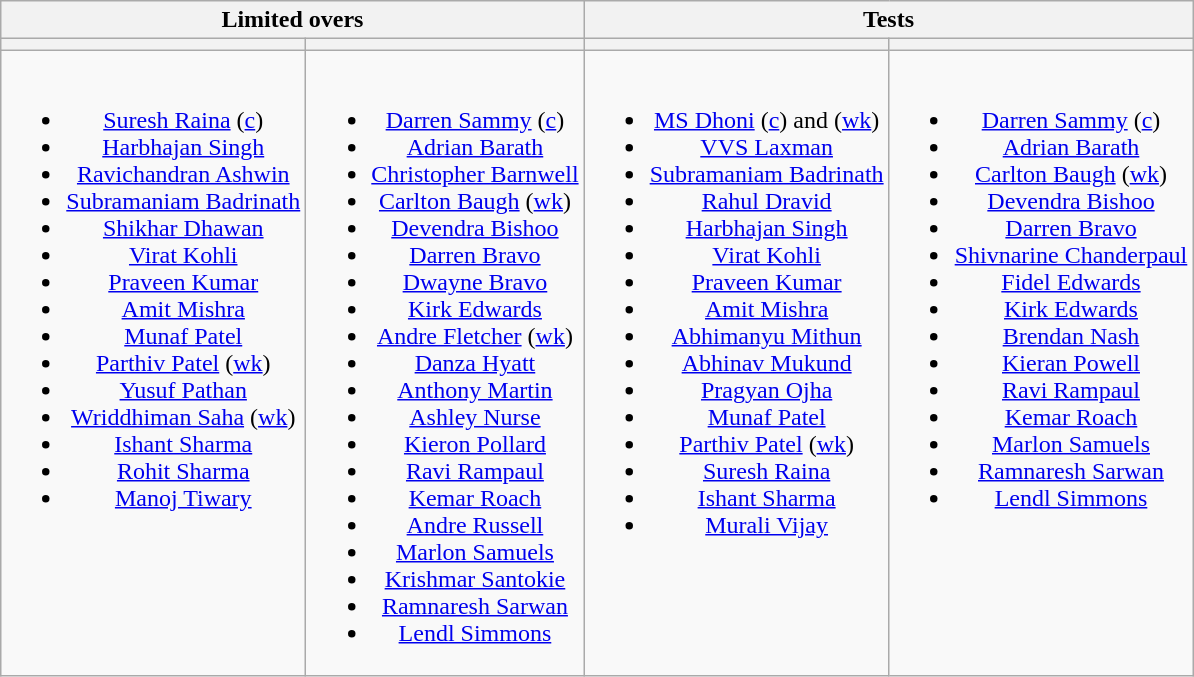<table class="wikitable" style="text-align:center">
<tr>
<th colspan=2>Limited overs</th>
<th colspan=2>Tests</th>
</tr>
<tr>
<th></th>
<th></th>
<th></th>
<th></th>
</tr>
<tr style="vertical-align:top">
<td><br><ul><li><a href='#'>Suresh Raina</a> (<a href='#'>c</a>)</li><li><a href='#'>Harbhajan Singh</a></li><li><a href='#'>Ravichandran Ashwin</a></li><li><a href='#'>Subramaniam Badrinath</a></li><li><a href='#'>Shikhar Dhawan</a></li><li><a href='#'>Virat Kohli</a></li><li><a href='#'>Praveen Kumar</a></li><li><a href='#'>Amit Mishra</a></li><li><a href='#'>Munaf Patel</a></li><li><a href='#'>Parthiv Patel</a> (<a href='#'>wk</a>)</li><li><a href='#'>Yusuf Pathan</a></li><li><a href='#'>Wriddhiman Saha</a> (<a href='#'>wk</a>)</li><li><a href='#'>Ishant Sharma</a></li><li><a href='#'>Rohit Sharma</a></li><li><a href='#'>Manoj Tiwary</a></li></ul></td>
<td><br><ul><li><a href='#'>Darren Sammy</a> (<a href='#'>c</a>)</li><li><a href='#'>Adrian Barath</a></li><li><a href='#'>Christopher Barnwell</a></li><li><a href='#'>Carlton Baugh</a> (<a href='#'>wk</a>)</li><li><a href='#'>Devendra Bishoo</a></li><li><a href='#'>Darren Bravo</a></li><li><a href='#'>Dwayne Bravo</a></li><li><a href='#'>Kirk Edwards</a></li><li><a href='#'>Andre Fletcher</a> (<a href='#'>wk</a>)</li><li><a href='#'>Danza Hyatt</a></li><li><a href='#'>Anthony Martin</a></li><li><a href='#'>Ashley Nurse</a></li><li><a href='#'>Kieron Pollard</a></li><li><a href='#'>Ravi Rampaul</a></li><li><a href='#'>Kemar Roach</a></li><li><a href='#'>Andre Russell</a></li><li><a href='#'>Marlon Samuels</a></li><li><a href='#'>Krishmar Santokie</a></li><li><a href='#'>Ramnaresh Sarwan</a></li><li><a href='#'>Lendl Simmons</a></li></ul></td>
<td><br><ul><li><a href='#'>MS Dhoni</a> (<a href='#'>c</a>) and (<a href='#'>wk</a>)</li><li><a href='#'>VVS Laxman</a></li><li><a href='#'>Subramaniam Badrinath</a></li><li><a href='#'>Rahul Dravid</a></li><li><a href='#'>Harbhajan Singh</a></li><li><a href='#'>Virat Kohli</a></li><li><a href='#'>Praveen Kumar</a></li><li><a href='#'>Amit Mishra</a></li><li><a href='#'>Abhimanyu Mithun</a></li><li><a href='#'>Abhinav Mukund</a></li><li><a href='#'>Pragyan Ojha</a></li><li><a href='#'>Munaf Patel</a></li><li><a href='#'>Parthiv Patel</a> (<a href='#'>wk</a>)</li><li><a href='#'>Suresh Raina</a></li><li><a href='#'>Ishant Sharma</a></li><li><a href='#'>Murali Vijay</a></li></ul></td>
<td><br><ul><li><a href='#'>Darren Sammy</a> (<a href='#'>c</a>)</li><li><a href='#'>Adrian Barath</a></li><li><a href='#'>Carlton Baugh</a> (<a href='#'>wk</a>)</li><li><a href='#'>Devendra Bishoo</a></li><li><a href='#'>Darren Bravo</a></li><li><a href='#'>Shivnarine Chanderpaul</a></li><li><a href='#'>Fidel Edwards</a></li><li><a href='#'>Kirk Edwards</a></li><li><a href='#'>Brendan Nash</a></li><li><a href='#'>Kieran Powell</a></li><li><a href='#'>Ravi Rampaul</a></li><li><a href='#'>Kemar Roach</a></li><li><a href='#'>Marlon Samuels</a></li><li><a href='#'>Ramnaresh Sarwan</a></li><li><a href='#'>Lendl Simmons</a></li></ul></td>
</tr>
</table>
